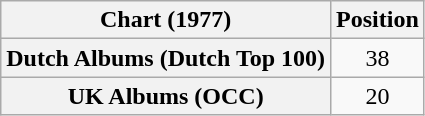<table class="wikitable plainrowheaders" style="text-align:center;">
<tr>
<th scope="col">Chart (1977)</th>
<th scope="col">Position</th>
</tr>
<tr>
<th scope="row">Dutch Albums (Dutch Top 100)</th>
<td>38</td>
</tr>
<tr>
<th scope="row">UK Albums (OCC)</th>
<td>20</td>
</tr>
</table>
